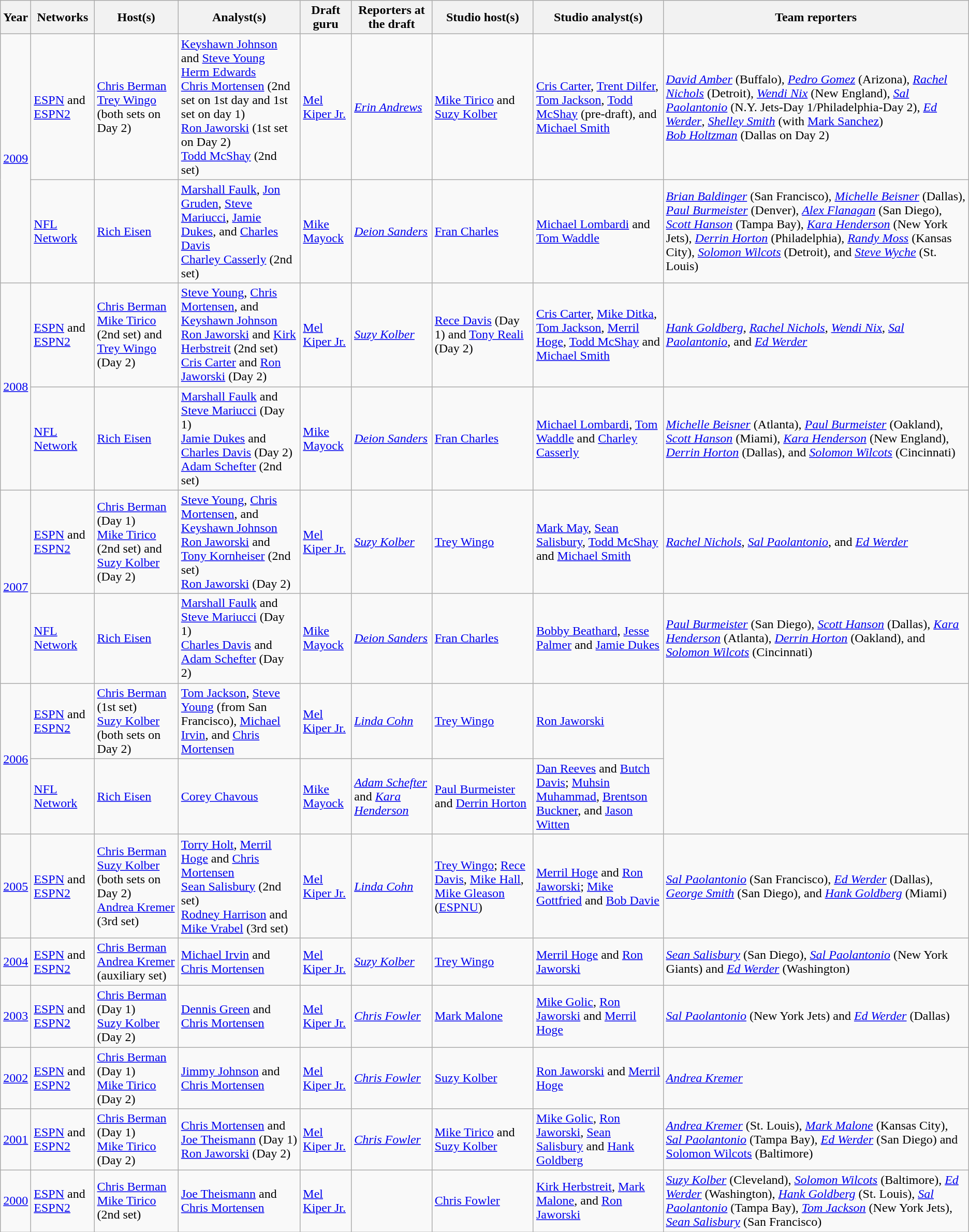<table class=wikitable sortable">
<tr>
<th>Year</th>
<th>Networks</th>
<th>Host(s)</th>
<th>Analyst(s)</th>
<th>Draft guru</th>
<th>Reporters at the draft</th>
<th>Studio host(s)</th>
<th>Studio analyst(s)</th>
<th>Team reporters</th>
</tr>
<tr>
<td rowspan="2"><a href='#'>2009</a></td>
<td><a href='#'>ESPN</a> and <a href='#'>ESPN2</a></td>
<td><a href='#'>Chris Berman</a><br><a href='#'>Trey Wingo</a> (both sets on Day 2)</td>
<td><a href='#'>Keyshawn Johnson</a> and <a href='#'>Steve Young</a><br><a href='#'>Herm Edwards</a><br><a href='#'>Chris Mortensen</a> (2nd set on 1st day and 1st set on day 1)<br><a href='#'>Ron Jaworski</a> (1st set on Day 2)<br><a href='#'>Todd McShay</a> (2nd set)</td>
<td><a href='#'>Mel Kiper Jr.</a></td>
<td><em><a href='#'>Erin Andrews</a></em></td>
<td><a href='#'>Mike Tirico</a> and <a href='#'>Suzy Kolber</a></td>
<td><a href='#'>Cris Carter</a>, <a href='#'>Trent Dilfer</a>, <a href='#'>Tom Jackson</a>, <a href='#'>Todd McShay</a> (pre-draft), and <a href='#'>Michael Smith</a></td>
<td><em><a href='#'>David Amber</a></em> (Buffalo), <em><a href='#'>Pedro Gomez</a></em> (Arizona), <em><a href='#'>Rachel Nichols</a></em> (Detroit), <em><a href='#'>Wendi Nix</a></em> (New England), <em><a href='#'>Sal Paolantonio</a></em> (N.Y. Jets-Day 1/Philadelphia-Day 2), <em><a href='#'>Ed Werder</a></em>, <em><a href='#'>Shelley Smith</a></em> (with <a href='#'>Mark Sanchez</a>)<br><em><a href='#'>Bob Holtzman</a></em> (Dallas on Day 2)</td>
</tr>
<tr>
<td><a href='#'>NFL Network</a></td>
<td><a href='#'>Rich Eisen</a></td>
<td><a href='#'>Marshall Faulk</a>, <a href='#'>Jon Gruden</a>, <a href='#'>Steve Mariucci</a>, <a href='#'>Jamie Dukes</a>, and <a href='#'>Charles Davis</a><br><a href='#'>Charley Casserly</a> (2nd set)</td>
<td><a href='#'>Mike Mayock</a></td>
<td><em><a href='#'>Deion Sanders</a></em></td>
<td><a href='#'>Fran Charles</a></td>
<td><a href='#'>Michael Lombardi</a> and <a href='#'>Tom Waddle</a></td>
<td><em><a href='#'>Brian Baldinger</a></em> (San Francisco), <em><a href='#'>Michelle Beisner</a></em> (Dallas), <em><a href='#'>Paul Burmeister</a></em> (Denver), <em><a href='#'>Alex Flanagan</a></em> (San Diego), <em><a href='#'>Scott Hanson</a></em> (Tampa Bay), <em><a href='#'>Kara Henderson</a></em> (New York Jets), <em><a href='#'>Derrin Horton</a></em> (Philadelphia), <em><a href='#'>Randy Moss</a></em> (Kansas City), <em><a href='#'>Solomon Wilcots</a></em> (Detroit), and <em><a href='#'>Steve Wyche</a></em> (St. Louis)</td>
</tr>
<tr>
<td rowspan="2"><a href='#'>2008</a></td>
<td><a href='#'>ESPN</a> and <a href='#'>ESPN2</a></td>
<td><a href='#'>Chris Berman</a><br><a href='#'>Mike Tirico</a> (2nd set) and <a href='#'>Trey Wingo</a> (Day 2)</td>
<td><a href='#'>Steve Young</a>, <a href='#'>Chris Mortensen</a>, and <a href='#'>Keyshawn Johnson</a><br><a href='#'>Ron Jaworski</a> and <a href='#'>Kirk Herbstreit</a> (2nd set)<br><a href='#'>Cris Carter</a> and <a href='#'>Ron Jaworski</a> (Day 2)</td>
<td><a href='#'>Mel Kiper Jr.</a></td>
<td><em><a href='#'>Suzy Kolber</a></em></td>
<td><a href='#'>Rece Davis</a> (Day 1) and <a href='#'>Tony Reali</a> (Day 2)</td>
<td><a href='#'>Cris Carter</a>, <a href='#'>Mike Ditka</a>, <a href='#'>Tom Jackson</a>, <a href='#'>Merril Hoge</a>, <a href='#'>Todd McShay</a> and <a href='#'>Michael Smith</a></td>
<td><em><a href='#'>Hank Goldberg</a></em>, <em><a href='#'>Rachel Nichols</a></em>, <em><a href='#'>Wendi Nix</a></em>, <em><a href='#'>Sal Paolantonio</a></em>, and <em><a href='#'>Ed Werder</a></em></td>
</tr>
<tr>
<td><a href='#'>NFL Network</a></td>
<td><a href='#'>Rich Eisen</a></td>
<td><a href='#'>Marshall Faulk</a> and <a href='#'>Steve Mariucci</a> (Day 1)<br><a href='#'>Jamie Dukes</a> and <a href='#'>Charles Davis</a> (Day 2)<br><a href='#'>Adam Schefter</a> (2nd set)</td>
<td><a href='#'>Mike Mayock</a></td>
<td><em><a href='#'>Deion Sanders</a></em></td>
<td><a href='#'>Fran Charles</a></td>
<td><a href='#'>Michael Lombardi</a>, <a href='#'>Tom Waddle</a> and <a href='#'>Charley Casserly</a></td>
<td><em><a href='#'>Michelle Beisner</a></em> (Atlanta), <em><a href='#'>Paul Burmeister</a></em> (Oakland), <em><a href='#'>Scott Hanson</a></em> (Miami), <em><a href='#'>Kara Henderson</a></em> (New England), <em><a href='#'>Derrin Horton</a></em> (Dallas), and <em><a href='#'>Solomon Wilcots</a></em> (Cincinnati)</td>
</tr>
<tr>
<td rowspan="2"><a href='#'>2007</a></td>
<td><a href='#'>ESPN</a> and <a href='#'>ESPN2</a></td>
<td><a href='#'>Chris Berman</a> (Day 1)<br><a href='#'>Mike Tirico</a> (2nd set) and <a href='#'>Suzy Kolber</a> (Day 2)</td>
<td><a href='#'>Steve Young</a>, <a href='#'>Chris Mortensen</a>, and <a href='#'>Keyshawn Johnson</a><br><a href='#'>Ron Jaworski</a> and <a href='#'>Tony Kornheiser</a> (2nd set)<br><a href='#'>Ron Jaworski</a> (Day 2)</td>
<td><a href='#'>Mel Kiper Jr.</a></td>
<td><em><a href='#'>Suzy Kolber</a></em></td>
<td><a href='#'>Trey Wingo</a></td>
<td><a href='#'>Mark May</a>, <a href='#'>Sean Salisbury</a>, <a href='#'>Todd McShay</a> and <a href='#'>Michael Smith</a></td>
<td><em><a href='#'>Rachel Nichols</a></em>, <em><a href='#'>Sal Paolantonio</a></em>, and <em><a href='#'>Ed Werder</a></em></td>
</tr>
<tr>
<td><a href='#'>NFL Network</a></td>
<td><a href='#'>Rich Eisen</a></td>
<td><a href='#'>Marshall Faulk</a> and <a href='#'>Steve Mariucci</a> (Day 1)<br><a href='#'>Charles Davis</a> and <a href='#'>Adam Schefter</a> (Day 2)</td>
<td><a href='#'>Mike Mayock</a></td>
<td><em><a href='#'>Deion Sanders</a></em></td>
<td><a href='#'>Fran Charles</a></td>
<td><a href='#'>Bobby Beathard</a>, <a href='#'>Jesse Palmer</a> and <a href='#'>Jamie Dukes</a></td>
<td><em><a href='#'>Paul Burmeister</a></em> (San Diego), <em><a href='#'>Scott Hanson</a></em> (Dallas), <em><a href='#'>Kara Henderson</a></em> (Atlanta), <em><a href='#'>Derrin Horton</a></em> (Oakland), and <em><a href='#'>Solomon Wilcots</a></em> (Cincinnati)</td>
</tr>
<tr>
<td rowspan="2"><a href='#'>2006</a></td>
<td><a href='#'>ESPN</a> and <a href='#'>ESPN2</a></td>
<td><a href='#'>Chris Berman</a> (1st set)<br><a href='#'>Suzy Kolber</a> (both sets on Day 2)</td>
<td><a href='#'>Tom Jackson</a>, <a href='#'>Steve Young</a> (from San Francisco), <a href='#'>Michael Irvin</a>, and <a href='#'>Chris Mortensen</a></td>
<td><a href='#'>Mel Kiper Jr.</a></td>
<td><em><a href='#'>Linda Cohn</a></em></td>
<td><a href='#'>Trey Wingo</a></td>
<td><a href='#'>Ron Jaworski</a></td>
</tr>
<tr>
<td><a href='#'>NFL Network</a></td>
<td><a href='#'>Rich Eisen</a></td>
<td><a href='#'>Corey Chavous</a></td>
<td><a href='#'>Mike Mayock</a></td>
<td><em><a href='#'>Adam Schefter</a></em> and <em><a href='#'>Kara Henderson</a></em></td>
<td><a href='#'>Paul Burmeister</a> and <a href='#'>Derrin Horton</a></td>
<td><a href='#'>Dan Reeves</a> and <a href='#'>Butch Davis</a>; <a href='#'>Muhsin Muhammad</a>, <a href='#'>Brentson Buckner</a>, and <a href='#'>Jason Witten</a></td>
</tr>
<tr>
<td><a href='#'>2005</a></td>
<td><a href='#'>ESPN</a> and <a href='#'>ESPN2</a></td>
<td><a href='#'>Chris Berman</a><br><a href='#'>Suzy Kolber</a> (both sets on Day 2)<br><a href='#'>Andrea Kremer</a> (3rd set)</td>
<td><a href='#'>Torry Holt</a>, <a href='#'>Merril Hoge</a> and <a href='#'>Chris Mortensen</a><br><a href='#'>Sean Salisbury</a> (2nd set)<br><a href='#'>Rodney Harrison</a> and <a href='#'>Mike Vrabel</a> (3rd set)</td>
<td><a href='#'>Mel Kiper Jr.</a></td>
<td><em><a href='#'>Linda Cohn</a></em></td>
<td><a href='#'>Trey Wingo</a>; <a href='#'>Rece Davis</a>, <a href='#'>Mike Hall</a>, <a href='#'>Mike Gleason</a> (<a href='#'>ESPNU</a>)</td>
<td><a href='#'>Merril Hoge</a> and <a href='#'>Ron Jaworski</a>; <a href='#'>Mike Gottfried</a> and <a href='#'>Bob Davie</a></td>
<td><em><a href='#'>Sal Paolantonio</a></em> (San Francisco), <em><a href='#'>Ed Werder</a></em> (Dallas), <em><a href='#'>George Smith</a></em> (San Diego), and <em><a href='#'>Hank Goldberg</a></em> (Miami)</td>
</tr>
<tr>
<td><a href='#'>2004</a></td>
<td><a href='#'>ESPN</a> and <a href='#'>ESPN2</a></td>
<td><a href='#'>Chris Berman</a><br><a href='#'>Andrea Kremer</a> (auxiliary set)</td>
<td><a href='#'>Michael Irvin</a> and <a href='#'>Chris Mortensen</a></td>
<td><a href='#'>Mel Kiper Jr.</a></td>
<td><em><a href='#'>Suzy Kolber</a></em></td>
<td><a href='#'>Trey Wingo</a></td>
<td><a href='#'>Merril Hoge</a> and <a href='#'>Ron Jaworski</a></td>
<td><em><a href='#'>Sean Salisbury</a></em> (San Diego), <em><a href='#'>Sal Paolantonio</a></em> (New York Giants) and <em><a href='#'>Ed Werder</a></em> (Washington)</td>
</tr>
<tr>
<td><a href='#'>2003</a></td>
<td><a href='#'>ESPN</a> and <a href='#'>ESPN2</a></td>
<td><a href='#'>Chris Berman</a> (Day 1)<br><a href='#'>Suzy Kolber</a> (Day 2)</td>
<td><a href='#'>Dennis Green</a> and <a href='#'>Chris Mortensen</a></td>
<td><a href='#'>Mel Kiper Jr.</a></td>
<td><em><a href='#'>Chris Fowler</a></em></td>
<td><a href='#'>Mark Malone</a></td>
<td><a href='#'>Mike Golic</a>, <a href='#'>Ron Jaworski</a> and <a href='#'>Merril Hoge</a></td>
<td><em><a href='#'>Sal Paolantonio</a></em> (New York Jets) and <em><a href='#'>Ed Werder</a></em> (Dallas)</td>
</tr>
<tr>
<td><a href='#'>2002</a></td>
<td><a href='#'>ESPN</a> and <a href='#'>ESPN2</a></td>
<td><a href='#'>Chris Berman</a> (Day 1)<br><a href='#'>Mike Tirico</a> (Day 2)</td>
<td><a href='#'>Jimmy Johnson</a> and <a href='#'>Chris Mortensen</a></td>
<td><a href='#'>Mel Kiper Jr.</a></td>
<td><em><a href='#'>Chris Fowler</a></em></td>
<td><a href='#'>Suzy Kolber</a></td>
<td><a href='#'>Ron Jaworski</a> and <a href='#'>Merril Hoge</a></td>
<td><em><a href='#'>Andrea Kremer</a></em></td>
</tr>
<tr>
<td><a href='#'>2001</a></td>
<td><a href='#'>ESPN</a> and <a href='#'>ESPN2</a></td>
<td><a href='#'>Chris Berman</a> (Day 1)<br><a href='#'>Mike Tirico</a> (Day 2)</td>
<td><a href='#'>Chris Mortensen</a> and <a href='#'>Joe Theismann</a> (Day 1)<br><a href='#'>Ron Jaworski</a> (Day 2)</td>
<td><a href='#'>Mel Kiper Jr.</a></td>
<td><em><a href='#'>Chris Fowler</a></em></td>
<td><a href='#'>Mike Tirico</a> and <a href='#'>Suzy Kolber</a></td>
<td><a href='#'>Mike Golic</a>, <a href='#'>Ron Jaworski</a>, <a href='#'>Sean Salisbury</a> and <a href='#'>Hank Goldberg</a></td>
<td><em><a href='#'>Andrea Kremer</a></em> (St. Louis), <em><a href='#'>Mark Malone</a></em> (Kansas City), <em><a href='#'>Sal Paolantonio</a></em> (Tampa Bay), <em><a href='#'>Ed Werder</a></em> (San Diego) and <a href='#'>Solomon Wilcots</a> (Baltimore)</td>
</tr>
<tr>
<td><a href='#'>2000</a></td>
<td><a href='#'>ESPN</a> and <a href='#'>ESPN2</a></td>
<td><a href='#'>Chris Berman</a><br><a href='#'>Mike Tirico</a> (2nd set)</td>
<td><a href='#'>Joe Theismann</a> and <a href='#'>Chris Mortensen</a></td>
<td><a href='#'>Mel Kiper Jr.</a></td>
<td></td>
<td><a href='#'>Chris Fowler</a></td>
<td><a href='#'>Kirk Herbstreit</a>, <a href='#'>Mark Malone</a>, and <a href='#'>Ron Jaworski</a></td>
<td><em><a href='#'>Suzy Kolber</a></em> (Cleveland), <em><a href='#'>Solomon Wilcots</a></em> (Baltimore), <em><a href='#'>Ed Werder</a></em> (Washington), <em><a href='#'>Hank Goldberg</a></em> (St. Louis), <em><a href='#'>Sal Paolantonio</a></em> (Tampa Bay), <em><a href='#'>Tom Jackson</a></em> (New York Jets), <em><a href='#'>Sean Salisbury</a></em> (San Francisco)</td>
</tr>
</table>
